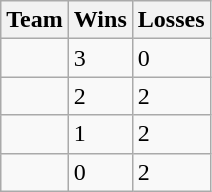<table class=wikitable>
<tr>
<th>Team</th>
<th>Wins</th>
<th>Losses</th>
</tr>
<tr>
<td><strong></strong></td>
<td>3</td>
<td>0</td>
</tr>
<tr>
<td></td>
<td>2</td>
<td>2</td>
</tr>
<tr>
<td></td>
<td>1</td>
<td>2</td>
</tr>
<tr>
<td></td>
<td>0</td>
<td>2</td>
</tr>
</table>
